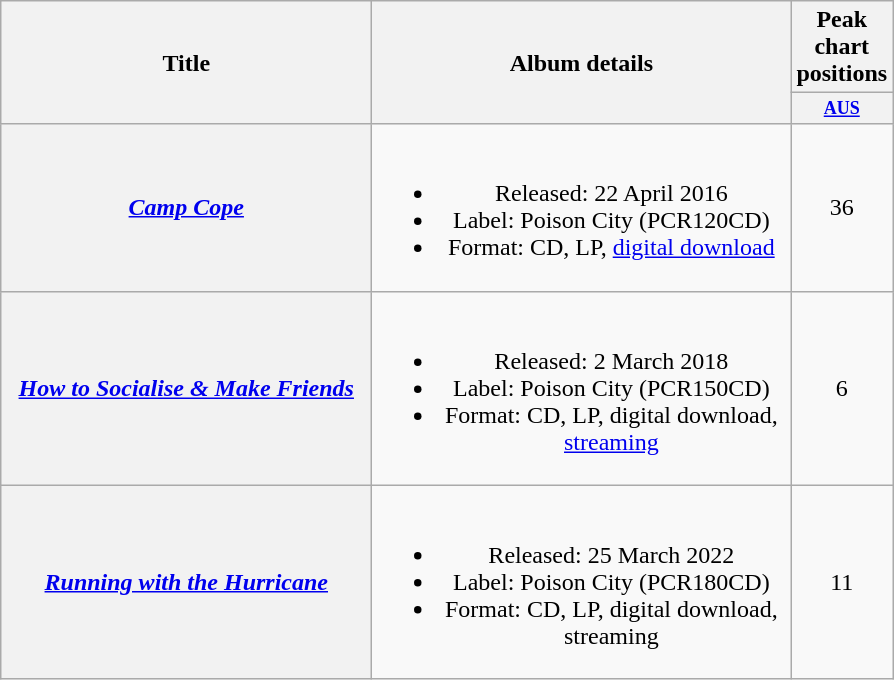<table class="wikitable plainrowheaders" style="text-align:center;">
<tr>
<th scope="col" rowspan="2" style="width:15em;">Title</th>
<th scope="col" rowspan="2" style="width:17em;">Album details</th>
<th scope="col" colspan="1">Peak chart positions</th>
</tr>
<tr>
<th style="width:3em;font-size:75%"><a href='#'>AUS</a><br></th>
</tr>
<tr>
<th scope="row"><em><a href='#'>Camp Cope</a></em></th>
<td><br><ul><li>Released: 22 April 2016</li><li>Label: Poison City (PCR120CD)</li><li>Format: CD, LP, <a href='#'>digital download</a></li></ul></td>
<td>36</td>
</tr>
<tr>
<th scope="row"><em><a href='#'>How to Socialise & Make Friends</a></em></th>
<td><br><ul><li>Released: 2 March 2018</li><li>Label: Poison City (PCR150CD)</li><li>Format: CD, LP, digital download, <a href='#'>streaming</a></li></ul></td>
<td>6</td>
</tr>
<tr>
<th scope="row"><em><a href='#'>Running with the Hurricane</a></em></th>
<td><br><ul><li>Released: 25 March 2022</li><li>Label: Poison City (PCR180CD)</li><li>Format: CD, LP, digital download, streaming</li></ul></td>
<td>11<br></td>
</tr>
</table>
